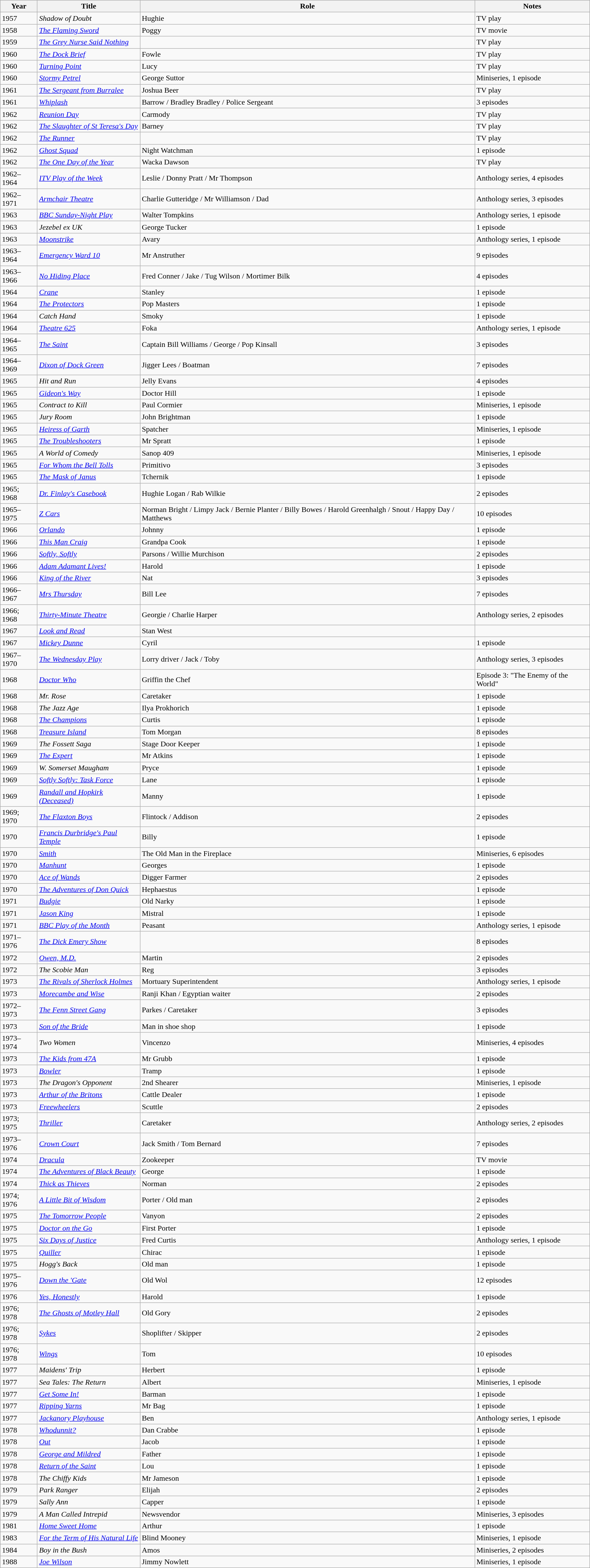<table class=wikitable>
<tr>
<th>Year</th>
<th>Title</th>
<th>Role</th>
<th>Notes</th>
</tr>
<tr>
<td>1957</td>
<td><em>Shadow of Doubt</em></td>
<td>Hughie</td>
<td>TV play</td>
</tr>
<tr>
<td>1958</td>
<td><em><a href='#'>The Flaming Sword</a></em></td>
<td>Poggy</td>
<td>TV movie</td>
</tr>
<tr>
<td>1959</td>
<td><em><a href='#'>The Grey Nurse Said Nothing</a></em></td>
<td></td>
<td>TV play</td>
</tr>
<tr>
<td>1960</td>
<td><em><a href='#'>The Dock Brief</a></em></td>
<td>Fowle</td>
<td>TV play</td>
</tr>
<tr>
<td>1960</td>
<td><em><a href='#'>Turning Point</a></em></td>
<td>Lucy</td>
<td>TV play</td>
</tr>
<tr>
<td>1960</td>
<td><em><a href='#'>Stormy Petrel</a></em></td>
<td>George Suttor</td>
<td>Miniseries, 1 episode</td>
</tr>
<tr>
<td>1961</td>
<td><em><a href='#'>The Sergeant from Burralee</a></em></td>
<td>Joshua Beer</td>
<td>TV play</td>
</tr>
<tr>
<td>1961</td>
<td><em><a href='#'>Whiplash</a></em></td>
<td>Barrow / Bradley Bradley / Police Sergeant</td>
<td>3 episodes</td>
</tr>
<tr>
<td>1962</td>
<td><em><a href='#'>Reunion Day</a></em></td>
<td>Carmody</td>
<td>TV play</td>
</tr>
<tr>
<td>1962</td>
<td><em><a href='#'>The Slaughter of St Teresa's Day</a></em></td>
<td>Barney</td>
<td>TV play</td>
</tr>
<tr>
<td>1962</td>
<td><em><a href='#'>The Runner</a></em></td>
<td></td>
<td>TV play</td>
</tr>
<tr>
<td>1962</td>
<td><em><a href='#'>Ghost Squad</a></em></td>
<td>Night Watchman</td>
<td>1 episode</td>
</tr>
<tr>
<td>1962</td>
<td><em><a href='#'>The One Day of the Year</a></em></td>
<td>Wacka Dawson</td>
<td>TV play</td>
</tr>
<tr>
<td>1962–1964</td>
<td><em><a href='#'>ITV Play of the Week</a></em></td>
<td>Leslie / Donny Pratt / Mr Thompson</td>
<td>Anthology series, 4 episodes</td>
</tr>
<tr>
<td>1962–1971</td>
<td><em><a href='#'>Armchair Theatre</a></em></td>
<td>Charlie Gutteridge / Mr Williamson / Dad</td>
<td>Anthology series, 3 episodes</td>
</tr>
<tr>
<td>1963</td>
<td><em><a href='#'>BBC Sunday-Night Play</a></em></td>
<td>Walter Tompkins</td>
<td>Anthology series, 1 episode</td>
</tr>
<tr>
<td>1963</td>
<td><em>Jezebel ex UK</em></td>
<td>George Tucker</td>
<td>1 episode</td>
</tr>
<tr>
<td>1963</td>
<td><em><a href='#'>Moonstrike</a></em></td>
<td>Avary</td>
<td>Anthology series, 1 episode</td>
</tr>
<tr>
<td>1963–1964</td>
<td><em><a href='#'>Emergency Ward 10</a></em></td>
<td>Mr Anstruther</td>
<td>9 episodes</td>
</tr>
<tr>
<td>1963–1966</td>
<td><em><a href='#'>No Hiding Place</a></em></td>
<td>Fred Conner / Jake / Tug Wilson / Mortimer Bilk</td>
<td>4 episodes</td>
</tr>
<tr>
<td>1964</td>
<td><em><a href='#'>Crane</a></em></td>
<td>Stanley</td>
<td>1 episode</td>
</tr>
<tr>
<td>1964</td>
<td><em><a href='#'>The Protectors</a></em></td>
<td>Pop Masters</td>
<td>1 episode</td>
</tr>
<tr>
<td>1964</td>
<td><em>Catch Hand</em></td>
<td>Smoky</td>
<td>1 episode</td>
</tr>
<tr>
<td>1964</td>
<td><em><a href='#'>Theatre 625</a></em></td>
<td>Foka</td>
<td>Anthology series, 1 episode</td>
</tr>
<tr>
<td>1964–1965</td>
<td><em><a href='#'>The Saint</a></em></td>
<td>Captain Bill Williams / George / Pop Kinsall</td>
<td>3 episodes</td>
</tr>
<tr>
<td>1964–1969</td>
<td><em><a href='#'>Dixon of Dock Green</a></em></td>
<td>Jigger Lees / Boatman</td>
<td>7 episodes</td>
</tr>
<tr>
<td>1965</td>
<td><em>Hit and Run</em></td>
<td>Jelly Evans</td>
<td>4 episodes</td>
</tr>
<tr>
<td>1965</td>
<td><em><a href='#'>Gideon's Way</a></em></td>
<td>Doctor Hill</td>
<td>1 episode</td>
</tr>
<tr>
<td>1965</td>
<td><em>Contract to Kill</em></td>
<td>Paul Cormier</td>
<td>Miniseries, 1 episode</td>
</tr>
<tr>
<td>1965</td>
<td><em>Jury Room</em></td>
<td>John Brightman</td>
<td>1 episode</td>
</tr>
<tr>
<td>1965</td>
<td><em><a href='#'>Heiress of Garth</a></em></td>
<td>Spatcher</td>
<td>Miniseries, 1 episode</td>
</tr>
<tr>
<td>1965</td>
<td><em><a href='#'>The Troubleshooters</a></em></td>
<td>Mr Spratt</td>
<td>1 episode</td>
</tr>
<tr>
<td>1965</td>
<td><em>A World of Comedy</em></td>
<td>Sanop 409</td>
<td>Miniseries, 1 episode</td>
</tr>
<tr>
<td>1965</td>
<td><em><a href='#'>For Whom the Bell Tolls</a></em></td>
<td>Primitivo</td>
<td>3 episodes</td>
</tr>
<tr>
<td>1965</td>
<td><em><a href='#'>The Mask of Janus</a></em></td>
<td>Tchernik</td>
<td>1 episode</td>
</tr>
<tr>
<td>1965; 1968</td>
<td><em><a href='#'>Dr. Finlay's Casebook</a></em></td>
<td>Hughie Logan / Rab Wilkie</td>
<td>2 episodes</td>
</tr>
<tr>
<td>1965–1975</td>
<td><em><a href='#'>Z Cars</a></em></td>
<td>Norman Bright / Limpy Jack / Bernie Planter / Billy Bowes / Harold Greenhalgh / Snout / Happy Day / Matthews</td>
<td>10 episodes</td>
</tr>
<tr>
<td>1966</td>
<td><em><a href='#'>Orlando</a></em></td>
<td>Johnny</td>
<td>1 episode</td>
</tr>
<tr>
<td>1966</td>
<td><em><a href='#'>This Man Craig</a></em></td>
<td>Grandpa Cook</td>
<td>1 episode</td>
</tr>
<tr>
<td>1966</td>
<td><em><a href='#'>Softly, Softly</a></em></td>
<td>Parsons / Willie Murchison</td>
<td>2 episodes</td>
</tr>
<tr>
<td>1966</td>
<td><em><a href='#'>Adam Adamant Lives!</a></em></td>
<td>Harold</td>
<td>1 episode</td>
</tr>
<tr>
<td>1966</td>
<td><em><a href='#'>King of the River</a></em></td>
<td>Nat</td>
<td>3 episodes</td>
</tr>
<tr>
<td>1966–1967</td>
<td><em><a href='#'>Mrs Thursday</a></em></td>
<td>Bill Lee</td>
<td>7 episodes</td>
</tr>
<tr>
<td>1966; 1968</td>
<td><em><a href='#'>Thirty-Minute Theatre</a></em></td>
<td>Georgie / Charlie Harper</td>
<td>Anthology series, 2 episodes</td>
</tr>
<tr>
<td>1967</td>
<td><em><a href='#'>Look and Read</a></em></td>
<td>Stan West</td>
<td></td>
</tr>
<tr>
<td>1967</td>
<td><em><a href='#'>Mickey Dunne</a></em></td>
<td>Cyril</td>
<td>1 episode</td>
</tr>
<tr>
<td>1967–1970</td>
<td><em><a href='#'>The Wednesday Play</a></em></td>
<td>Lorry driver / Jack / Toby</td>
<td>Anthology series, 3 episodes</td>
</tr>
<tr>
<td>1968</td>
<td><em><a href='#'>Doctor Who</a></em></td>
<td>Griffin the Chef</td>
<td>Episode 3: "The Enemy of the World"</td>
</tr>
<tr>
<td>1968</td>
<td><em>Mr. Rose</em></td>
<td>Caretaker</td>
<td>1 episode</td>
</tr>
<tr>
<td>1968</td>
<td><em>The Jazz Age</em></td>
<td>Ilya Prokhorich</td>
<td>1 episode</td>
</tr>
<tr>
<td>1968</td>
<td><em><a href='#'>The Champions</a></em></td>
<td>Curtis</td>
<td>1 episode</td>
</tr>
<tr>
<td>1968</td>
<td><em><a href='#'>Treasure Island</a></em></td>
<td>Tom Morgan</td>
<td>8 episodes</td>
</tr>
<tr>
<td>1969</td>
<td><em>The Fossett Saga</em></td>
<td>Stage Door Keeper</td>
<td>1 episode</td>
</tr>
<tr>
<td>1969</td>
<td><em><a href='#'>The Expert</a></em></td>
<td>Mr Atkins</td>
<td>1 episode</td>
</tr>
<tr>
<td>1969</td>
<td><em>W. Somerset Maugham</em></td>
<td>Pryce</td>
<td>1 episode</td>
</tr>
<tr>
<td>1969</td>
<td><em><a href='#'>Softly Softly: Task Force</a></em></td>
<td>Lane</td>
<td>1 episode</td>
</tr>
<tr>
<td>1969</td>
<td><em><a href='#'>Randall and Hopkirk (Deceased)</a></em></td>
<td>Manny</td>
<td>1 episode</td>
</tr>
<tr>
<td>1969; 1970</td>
<td><em><a href='#'>The Flaxton Boys</a></em></td>
<td>Flintock / Addison</td>
<td>2 episodes</td>
</tr>
<tr>
<td>1970</td>
<td><em><a href='#'>Francis Durbridge's Paul Temple</a></em></td>
<td>Billy</td>
<td>1 episode</td>
</tr>
<tr>
<td>1970</td>
<td><em><a href='#'>Smith</a></em></td>
<td>The Old Man in the Fireplace</td>
<td>Miniseries, 6 episodes</td>
</tr>
<tr>
<td>1970</td>
<td><em><a href='#'>Manhunt</a></em></td>
<td>Georges</td>
<td>1 episode</td>
</tr>
<tr>
<td>1970</td>
<td><em><a href='#'>Ace of Wands</a></em></td>
<td>Digger Farmer</td>
<td>2 episodes</td>
</tr>
<tr>
<td>1970</td>
<td><em><a href='#'>The Adventures of Don Quick</a></em></td>
<td>Hephaestus</td>
<td>1 episode</td>
</tr>
<tr>
<td>1971</td>
<td><em><a href='#'>Budgie</a></em></td>
<td>Old Narky</td>
<td>1 episode</td>
</tr>
<tr>
<td>1971</td>
<td><em><a href='#'>Jason King</a></em></td>
<td>Mistral</td>
<td>1 episode</td>
</tr>
<tr>
<td>1971</td>
<td><em><a href='#'>BBC Play of the Month</a></em></td>
<td>Peasant</td>
<td>Anthology series, 1 episode</td>
</tr>
<tr>
<td>1971–1976</td>
<td><em><a href='#'>The Dick Emery Show</a></em></td>
<td></td>
<td>8 episodes</td>
</tr>
<tr>
<td>1972</td>
<td><em><a href='#'>Owen, M.D.</a></em></td>
<td>Martin</td>
<td>2 episodes</td>
</tr>
<tr>
<td>1972</td>
<td><em>The Scobie Man</em></td>
<td>Reg</td>
<td>3 episodes</td>
</tr>
<tr>
<td>1973</td>
<td><em><a href='#'>The Rivals of Sherlock Holmes</a></em></td>
<td>Mortuary Superintendent</td>
<td>Anthology series, 1 episode</td>
</tr>
<tr>
<td>1973</td>
<td><em><a href='#'>Morecambe and Wise</a></em></td>
<td>Ranji Khan / Egyptian waiter</td>
<td>2 episodes</td>
</tr>
<tr>
<td>1972–1973</td>
<td><em><a href='#'>The Fenn Street Gang</a></em></td>
<td>Parkes / Caretaker</td>
<td>3 episodes</td>
</tr>
<tr>
<td>1973</td>
<td><em><a href='#'>Son of the Bride</a></em></td>
<td>Man in shoe shop</td>
<td>1 episode</td>
</tr>
<tr>
<td>1973–1974</td>
<td><em>Two Women</em></td>
<td>Vincenzo</td>
<td>Miniseries, 4 episodes</td>
</tr>
<tr>
<td>1973</td>
<td><em><a href='#'>The Kids from 47A</a></em></td>
<td>Mr Grubb</td>
<td>1 episode</td>
</tr>
<tr>
<td>1973</td>
<td><em><a href='#'>Bowler</a></em></td>
<td>Tramp</td>
<td>1 episode</td>
</tr>
<tr>
<td>1973</td>
<td><em>The Dragon's Opponent</em></td>
<td>2nd Shearer</td>
<td>Miniseries, 1 episode</td>
</tr>
<tr>
<td>1973</td>
<td><em><a href='#'>Arthur of the Britons</a></em></td>
<td>Cattle Dealer</td>
<td>1 episode</td>
</tr>
<tr>
<td>1973</td>
<td><em><a href='#'>Freewheelers</a></em></td>
<td>Scuttle</td>
<td>2 episodes</td>
</tr>
<tr>
<td>1973; 1975</td>
<td><em><a href='#'>Thriller</a></em></td>
<td>Caretaker</td>
<td>Anthology series, 2 episodes</td>
</tr>
<tr>
<td>1973–1976</td>
<td><em><a href='#'>Crown Court</a></em></td>
<td>Jack Smith / Tom Bernard</td>
<td>7 episodes</td>
</tr>
<tr>
<td>1974</td>
<td><em><a href='#'>Dracula</a></em></td>
<td>Zookeeper</td>
<td>TV movie</td>
</tr>
<tr>
<td>1974</td>
<td><em><a href='#'>The Adventures of Black Beauty</a></em></td>
<td>George</td>
<td>1 episode</td>
</tr>
<tr>
<td>1974</td>
<td><em><a href='#'>Thick as Thieves</a></em></td>
<td>Norman</td>
<td>2 episodes</td>
</tr>
<tr>
<td>1974; 1976</td>
<td><em><a href='#'>A Little Bit of Wisdom</a></em></td>
<td>Porter / Old man</td>
<td>2 episodes</td>
</tr>
<tr>
<td>1975</td>
<td><em><a href='#'>The Tomorrow People</a></em></td>
<td>Vanyon</td>
<td>2 episodes</td>
</tr>
<tr>
<td>1975</td>
<td><em><a href='#'>Doctor on the Go</a></em></td>
<td>First Porter</td>
<td>1 episode</td>
</tr>
<tr>
<td>1975</td>
<td><em><a href='#'>Six Days of Justice</a></em></td>
<td>Fred Curtis</td>
<td>Anthology series, 1 episode</td>
</tr>
<tr>
<td>1975</td>
<td><em><a href='#'>Quiller</a></em></td>
<td>Chirac</td>
<td>1 episode</td>
</tr>
<tr>
<td>1975</td>
<td><em>Hogg's Back</em></td>
<td>Old man</td>
<td>1 episode</td>
</tr>
<tr>
<td>1975–1976</td>
<td><em><a href='#'>Down the 'Gate</a></em></td>
<td>Old Wol</td>
<td>12 episodes</td>
</tr>
<tr>
<td>1976</td>
<td><em><a href='#'>Yes, Honestly</a></em></td>
<td>Harold</td>
<td>1 episode</td>
</tr>
<tr>
<td>1976; 1978</td>
<td><em><a href='#'>The Ghosts of Motley Hall</a></em></td>
<td>Old Gory</td>
<td>2 episodes</td>
</tr>
<tr>
<td>1976; 1978</td>
<td><em><a href='#'>Sykes</a></em></td>
<td>Shoplifter / Skipper</td>
<td>2 episodes</td>
</tr>
<tr>
<td>1976; 1978</td>
<td><em><a href='#'>Wings</a></em></td>
<td>Tom</td>
<td>10 episodes</td>
</tr>
<tr>
<td>1977</td>
<td><em>Maidens' Trip</em></td>
<td>Herbert</td>
<td>1 episode</td>
</tr>
<tr>
<td>1977</td>
<td><em>Sea Tales: The Return</em></td>
<td>Albert</td>
<td>Miniseries, 1 episode</td>
</tr>
<tr>
<td>1977</td>
<td><em><a href='#'>Get Some In!</a></em></td>
<td>Barman</td>
<td>1 episode</td>
</tr>
<tr>
<td>1977</td>
<td><em><a href='#'>Ripping Yarns</a></em></td>
<td>Mr Bag</td>
<td>1 episode</td>
</tr>
<tr>
<td>1977</td>
<td><em><a href='#'>Jackanory Playhouse</a></em></td>
<td>Ben</td>
<td>Anthology series, 1 episode</td>
</tr>
<tr>
<td>1978</td>
<td><em><a href='#'>Whodunnit?</a></em></td>
<td>Dan Crabbe</td>
<td>1 episode</td>
</tr>
<tr>
<td>1978</td>
<td><em><a href='#'>Out</a></em></td>
<td>Jacob</td>
<td>1 episode</td>
</tr>
<tr>
<td>1978</td>
<td><em><a href='#'>George and Mildred</a></em></td>
<td>Father</td>
<td>1 episode</td>
</tr>
<tr>
<td>1978</td>
<td><em><a href='#'>Return of the Saint</a></em></td>
<td>Lou</td>
<td>1 episode</td>
</tr>
<tr>
<td>1978</td>
<td><em>The Chiffy Kids</em></td>
<td>Mr Jameson</td>
<td>1 episode</td>
</tr>
<tr>
<td>1979</td>
<td><em>Park Ranger</em></td>
<td>Elijah</td>
<td>2 episodes</td>
</tr>
<tr>
<td>1979</td>
<td><em>Sally Ann</em></td>
<td>Capper</td>
<td>1 episode</td>
</tr>
<tr>
<td>1979</td>
<td><em>A Man Called Intrepid</em></td>
<td>Newsvendor</td>
<td>Miniseries, 3 episodes</td>
</tr>
<tr>
<td>1981</td>
<td><em><a href='#'>Home Sweet Home</a></em></td>
<td>Arthur</td>
<td>1 episode</td>
</tr>
<tr>
<td>1983</td>
<td><em><a href='#'>For the Term of His Natural Life</a></em></td>
<td>Blind Mooney</td>
<td>Miniseries, 1 episode</td>
</tr>
<tr>
<td>1984</td>
<td><em>Boy in the Bush</em></td>
<td>Amos</td>
<td>Miniseries, 2 episodes</td>
</tr>
<tr>
<td>1988</td>
<td><em><a href='#'>Joe Wilson</a></em></td>
<td>Jimmy Nowlett</td>
<td>Miniseries, 1 episode</td>
</tr>
</table>
